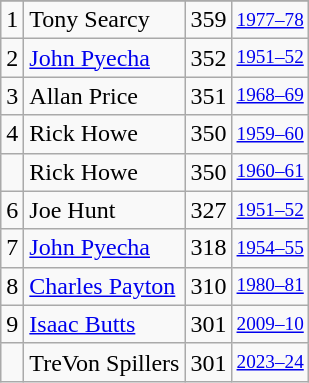<table class="wikitable">
<tr>
</tr>
<tr>
<td>1</td>
<td>Tony Searcy</td>
<td>359</td>
<td style="font-size:80%;"><a href='#'>1977–78</a></td>
</tr>
<tr>
<td>2</td>
<td><a href='#'>John Pyecha</a></td>
<td>352</td>
<td style="font-size:80%;"><a href='#'>1951–52</a></td>
</tr>
<tr>
<td>3</td>
<td>Allan Price</td>
<td>351</td>
<td style="font-size:80%;"><a href='#'>1968–69</a></td>
</tr>
<tr>
<td>4</td>
<td>Rick Howe</td>
<td>350</td>
<td style="font-size:80%;"><a href='#'>1959–60</a></td>
</tr>
<tr>
<td></td>
<td>Rick Howe</td>
<td>350</td>
<td style="font-size:80%;"><a href='#'>1960–61</a></td>
</tr>
<tr>
<td>6</td>
<td>Joe Hunt</td>
<td>327</td>
<td style="font-size:80%;"><a href='#'>1951–52</a></td>
</tr>
<tr>
<td>7</td>
<td><a href='#'>John Pyecha</a></td>
<td>318</td>
<td style="font-size:80%;"><a href='#'>1954–55</a></td>
</tr>
<tr>
<td>8</td>
<td><a href='#'>Charles Payton</a></td>
<td>310</td>
<td style="font-size:80%;"><a href='#'>1980–81</a></td>
</tr>
<tr>
<td>9</td>
<td><a href='#'>Isaac Butts</a></td>
<td>301</td>
<td style="font-size:80%;"><a href='#'>2009–10</a></td>
</tr>
<tr>
<td></td>
<td>TreVon Spillers</td>
<td>301</td>
<td style="font-size:80%;"><a href='#'>2023–24</a></td>
</tr>
</table>
